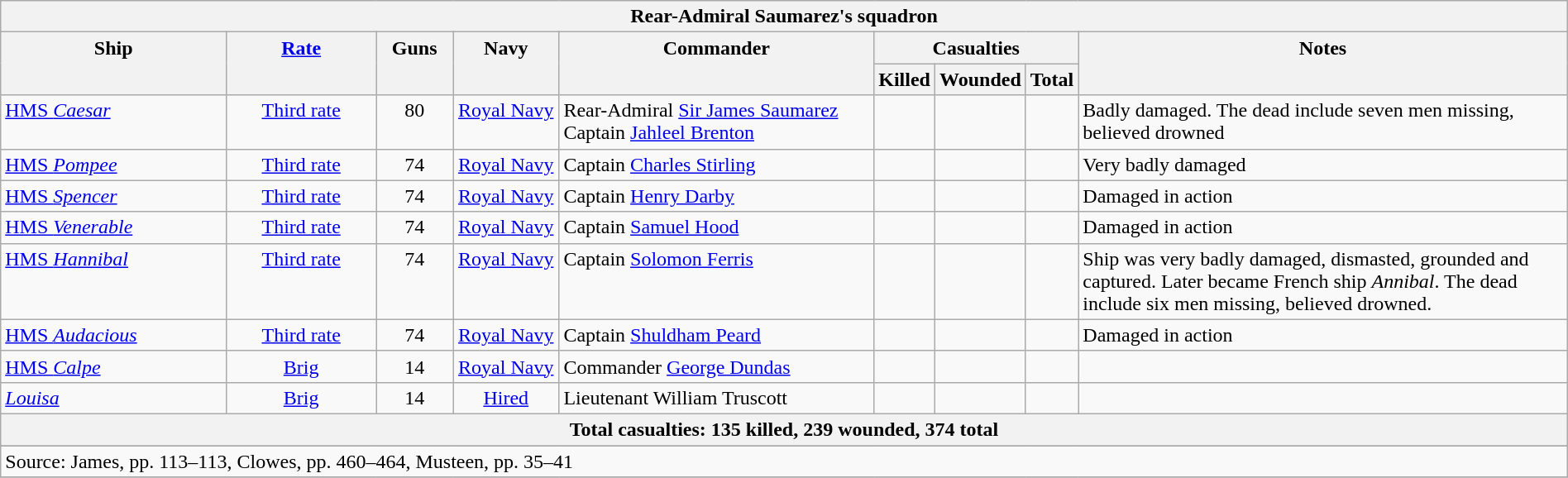<table class="wikitable" width=100%>
<tr valign="top">
<th colspan="11" bgcolor="white">Rear-Admiral Saumarez's squadron</th>
</tr>
<tr valign="top"|- valign="top">
<th scope="col" width=15%; align= center rowspan=2>Ship</th>
<th scope="col" width=10%; align= center rowspan=2><a href='#'>Rate</a></th>
<th scope="col" width=5%; align= center rowspan=2>Guns</th>
<th scope="col" width=7%; align= center rowspan=2>Navy</th>
<th scope="col" width=21%; align= center rowspan=2>Commander</th>
<th scope="col" width=9%; align= center colspan=3>Casualties</th>
<th scope="col" width=33%; align= center rowspan=2>Notes</th>
</tr>
<tr valign="top">
<th scope="col" width=3%; align= center>Killed</th>
<th scope="col" width=3%; align= center>Wounded</th>
<th scope="col" width=3%; align= center>Total</th>
</tr>
<tr valign="top">
<td align= left><a href='#'>HMS <em>Caesar</em></a></td>
<td align= center><a href='#'>Third rate</a></td>
<td align= center>80</td>
<td align= center><a href='#'>Royal Navy</a></td>
<td align= left>Rear-Admiral <a href='#'>Sir James Saumarez</a><br>Captain <a href='#'>Jahleel Brenton</a></td>
<td align= right></td>
<td align= right></td>
<td align= right></td>
<td align= left>Badly damaged. The dead include seven men missing, believed drowned</td>
</tr>
<tr valign="top">
<td align= left><a href='#'>HMS <em>Pompee</em></a></td>
<td align= center><a href='#'>Third rate</a></td>
<td align= center>74</td>
<td align= center><a href='#'>Royal Navy</a></td>
<td align= left>Captain <a href='#'>Charles Stirling</a></td>
<td align= right></td>
<td align= right></td>
<td align= right></td>
<td align= left>Very badly damaged</td>
</tr>
<tr valign="top">
<td align= left><a href='#'>HMS <em>Spencer</em></a></td>
<td align= center><a href='#'>Third rate</a></td>
<td align= center>74</td>
<td align= center><a href='#'>Royal Navy</a></td>
<td align= left>Captain <a href='#'>Henry Darby</a></td>
<td align= right></td>
<td align= right></td>
<td align= right></td>
<td align= left>Damaged in action</td>
</tr>
<tr valign="top">
<td align= left><a href='#'>HMS <em>Venerable</em></a></td>
<td align= center><a href='#'>Third rate</a></td>
<td align= center>74</td>
<td align= center><a href='#'>Royal Navy</a></td>
<td align= left>Captain <a href='#'>Samuel Hood</a></td>
<td align= right></td>
<td align= right></td>
<td align= right></td>
<td align= left>Damaged in action</td>
</tr>
<tr valign="top">
<td align= left><a href='#'>HMS <em>Hannibal</em></a></td>
<td align= center><a href='#'>Third rate</a></td>
<td align= center>74</td>
<td align= center><a href='#'>Royal Navy</a></td>
<td align= left>Captain <a href='#'>Solomon Ferris</a></td>
<td align= right></td>
<td align= right></td>
<td align= right></td>
<td align= left>Ship was very badly damaged, dismasted, grounded and captured. Later became French ship <em>Annibal</em>. The dead include six men missing, believed drowned.</td>
</tr>
<tr valign="top">
<td align= left><a href='#'>HMS <em>Audacious</em></a></td>
<td align= center><a href='#'>Third rate</a></td>
<td align= center>74</td>
<td align= center><a href='#'>Royal Navy</a></td>
<td align= left>Captain <a href='#'>Shuldham Peard</a></td>
<td align= right></td>
<td align= right></td>
<td align= right></td>
<td align= left>Damaged in action</td>
</tr>
<tr valign="top">
<td align= left><a href='#'>HMS <em>Calpe</em></a></td>
<td align= center><a href='#'>Brig</a></td>
<td align= center>14</td>
<td align= center><a href='#'>Royal Navy</a></td>
<td align= left>Commander <a href='#'>George Dundas</a></td>
<td align= right></td>
<td align= right></td>
<td align= right></td>
<td align= left></td>
</tr>
<tr valign="top">
<td align= left><a href='#'><em>Louisa</em></a></td>
<td align= center><a href='#'>Brig</a></td>
<td align= center>14</td>
<td align= center><a href='#'>Hired</a></td>
<td align= left>Lieutenant William Truscott</td>
<td align= right></td>
<td align= right></td>
<td align= right></td>
<td align= left></td>
</tr>
<tr valign="top">
<th colspan="12" bgcolor="white">Total casualties: 135 killed, 239 wounded, 374 total</th>
</tr>
<tr valign="top">
</tr>
<tr valign="top">
<td colspan="12" align="left">Source: James, pp. 113–113, Clowes, pp. 460–464, Musteen, pp. 35–41 </td>
</tr>
<tr>
</tr>
</table>
